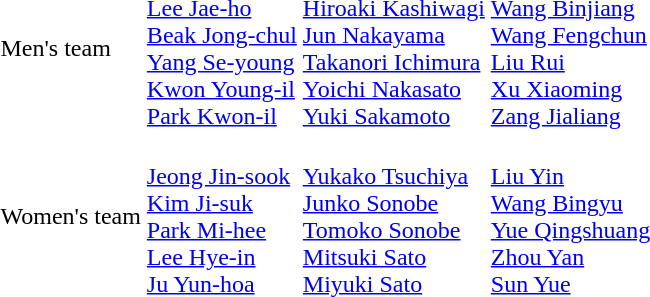<table>
<tr>
<td>Men's team<br></td>
<td><br><a href='#'>Lee Jae-ho</a><br><a href='#'>Beak Jong-chul</a><br><a href='#'>Yang Se-young</a><br><a href='#'>Kwon Young-il</a><br><a href='#'>Park Kwon-il</a></td>
<td><br><a href='#'>Hiroaki Kashiwagi</a><br><a href='#'>Jun Nakayama</a><br><a href='#'>Takanori Ichimura</a><br><a href='#'>Yoichi Nakasato</a><br><a href='#'>Yuki Sakamoto</a></td>
<td><br><a href='#'>Wang Binjiang</a><br><a href='#'>Wang Fengchun</a><br><a href='#'>Liu Rui</a><br><a href='#'>Xu Xiaoming</a><br><a href='#'>Zang Jialiang</a></td>
</tr>
<tr>
<td>Women's team<br></td>
<td><br><a href='#'>Jeong Jin-sook</a><br><a href='#'>Kim Ji-suk</a><br><a href='#'>Park Mi-hee</a><br><a href='#'>Lee Hye-in</a><br><a href='#'>Ju Yun-hoa</a></td>
<td><br><a href='#'>Yukako Tsuchiya</a><br><a href='#'>Junko Sonobe</a><br><a href='#'>Tomoko Sonobe</a><br><a href='#'>Mitsuki Sato</a><br><a href='#'>Miyuki Sato</a></td>
<td><br><a href='#'>Liu Yin</a><br><a href='#'>Wang Bingyu</a><br><a href='#'>Yue Qingshuang</a><br><a href='#'>Zhou Yan</a><br><a href='#'>Sun Yue</a></td>
</tr>
</table>
